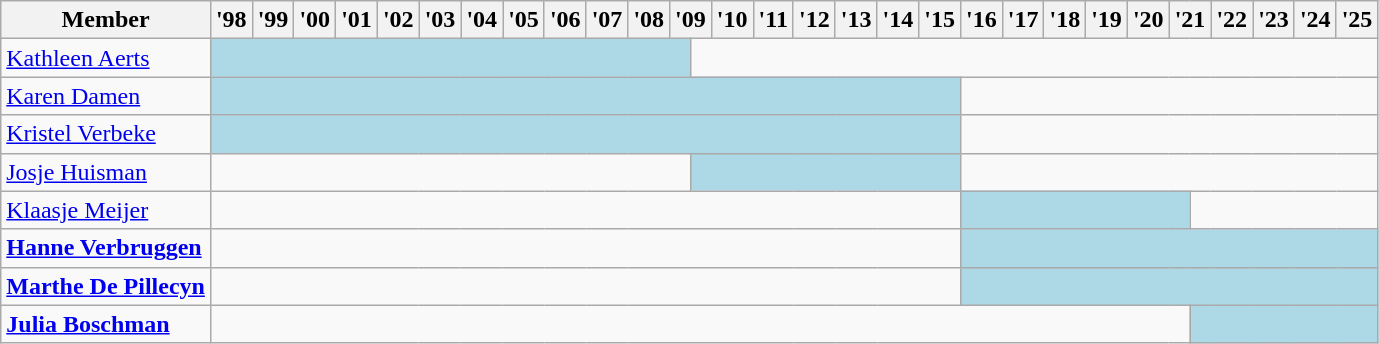<table class="wikitable">
<tr>
<th>Member</th>
<th>'98</th>
<th>'99</th>
<th>'00</th>
<th>'01</th>
<th>'02</th>
<th>'03</th>
<th>'04</th>
<th>'05</th>
<th>'06</th>
<th>'07</th>
<th>'08</th>
<th colspan="2">'09</th>
<th>'10</th>
<th>'11</th>
<th>'12</th>
<th>'13</th>
<th>'14</th>
<th>'15</th>
<th>'16</th>
<th>'17</th>
<th>'18</th>
<th>'19</th>
<th>'20</th>
<th colspan="2">'21</th>
<th>'22</th>
<th>'23</th>
<th>'24</th>
<th>'25</th>
</tr>
<tr>
<td><a href='#'>Kathleen Aerts</a></td>
<td colspan="12" style="text-align:center; background:lightblue"></td>
<td colspan="18"></td>
</tr>
<tr>
<td><a href='#'>Karen Damen</a></td>
<td colspan="19" style="text-align:center; background:lightblue"></td>
<td colspan="11"></td>
</tr>
<tr>
<td><a href='#'>Kristel Verbeke</a></td>
<td colspan="19" style="text-align:center; background:lightblue"></td>
<td colspan="11"></td>
</tr>
<tr>
<td><a href='#'>Josje Huisman</a></td>
<td colspan="12"></td>
<td colspan="7" style="text-align:center; background:lightblue"></td>
<td colspan="11"></td>
</tr>
<tr>
<td><a href='#'>Klaasje Meijer</a></td>
<td colspan="19"></td>
<td colspan="6" style="text-align:center; background:lightblue"></td>
<td colspan="5"></td>
</tr>
<tr>
<td><a href='#'><strong>Hanne Verbruggen</strong></a></td>
<td colspan="19"></td>
<td colspan="11" style="text-align:center; background:lightblue"></td>
</tr>
<tr>
<td><a href='#'><strong>Marthe De Pillecyn</strong></a></td>
<td colspan="19"></td>
<td colspan="11" style="text-align:center; background:lightblue"></td>
</tr>
<tr>
<td><strong><a href='#'>Julia Boschman</a></strong></td>
<td colspan="25"></td>
<td colspan="5" style="text-align:center; background:lightblue"></td>
</tr>
</table>
